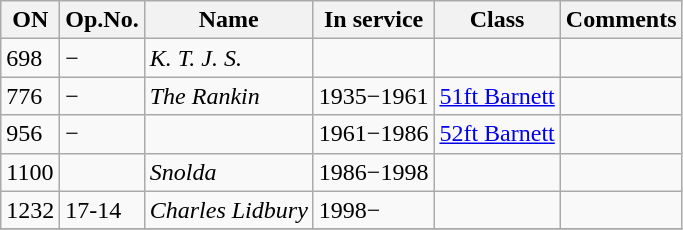<table class="wikitable">
<tr>
<th>ON</th>
<th>Op.No.</th>
<th>Name</th>
<th>In service</th>
<th>Class</th>
<th>Comments</th>
</tr>
<tr>
<td>698</td>
<td>−</td>
<td><em>K. T. J. S.</em></td>
<td></td>
<td></td>
<td></td>
</tr>
<tr>
<td>776</td>
<td>−</td>
<td><em>The Rankin</em></td>
<td>1935−1961</td>
<td><a href='#'>51ft Barnett</a></td>
<td></td>
</tr>
<tr>
<td>956</td>
<td>−</td>
<td></td>
<td>1961−1986</td>
<td><a href='#'>52ft Barnett</a></td>
<td></td>
</tr>
<tr>
<td>1100</td>
<td></td>
<td><em>Snolda</em></td>
<td>1986−1998</td>
<td></td>
<td></td>
</tr>
<tr>
<td>1232</td>
<td>17-14</td>
<td><em>Charles Lidbury</em></td>
<td>1998−</td>
<td></td>
<td></td>
</tr>
<tr>
</tr>
</table>
